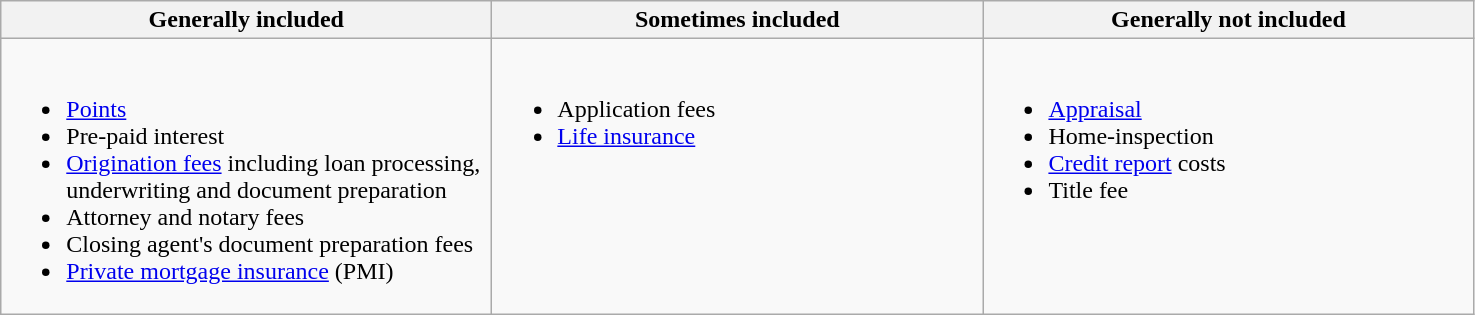<table class="wikitable">
<tr>
<th style="width: 20em;">Generally included</th>
<th style="width: 20em;">Sometimes included</th>
<th style="width: 20em;">Generally not included</th>
</tr>
<tr style="vertical-align: top;">
<td><br><ul><li><a href='#'>Points</a></li><li>Pre-paid interest</li><li><a href='#'>Origination fees</a> including loan processing, underwriting and document preparation</li><li>Attorney and notary fees</li><li>Closing agent's document preparation fees</li><li><a href='#'>Private mortgage insurance</a> (PMI)</li></ul></td>
<td><br><ul><li>Application fees</li><li><a href='#'>Life insurance</a></li></ul></td>
<td><br><ul><li><a href='#'>Appraisal</a></li><li>Home-inspection</li><li><a href='#'>Credit report</a> costs</li><li>Title fee</li></ul></td>
</tr>
</table>
